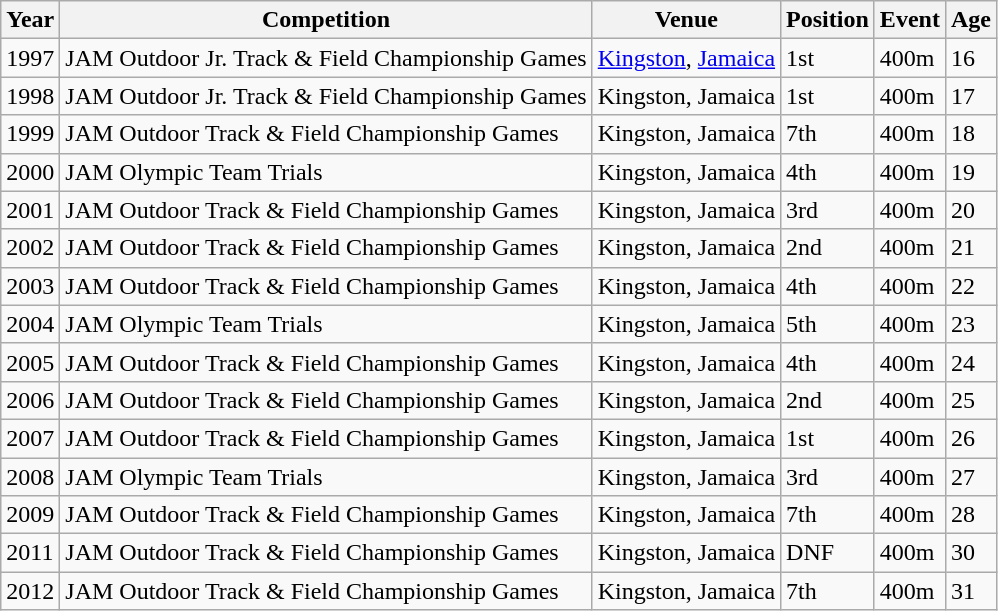<table class="wikitable sortable">
<tr>
<th>Year</th>
<th>Competition</th>
<th>Venue</th>
<th>Position</th>
<th>Event</th>
<th>Age</th>
</tr>
<tr>
<td>1997</td>
<td>JAM Outdoor Jr. Track & Field Championship Games</td>
<td><a href='#'>Kingston</a>, <a href='#'>Jamaica</a></td>
<td>1st</td>
<td>400m</td>
<td>16</td>
</tr>
<tr>
<td>1998</td>
<td>JAM Outdoor Jr. Track & Field Championship Games</td>
<td>Kingston, Jamaica</td>
<td>1st</td>
<td>400m</td>
<td>17</td>
</tr>
<tr>
<td>1999</td>
<td>JAM Outdoor Track & Field Championship Games</td>
<td>Kingston, Jamaica</td>
<td>7th</td>
<td>400m</td>
<td>18</td>
</tr>
<tr>
<td>2000</td>
<td>JAM Olympic Team Trials</td>
<td>Kingston, Jamaica</td>
<td>4th</td>
<td>400m</td>
<td>19</td>
</tr>
<tr>
<td>2001</td>
<td>JAM Outdoor Track & Field Championship Games</td>
<td>Kingston, Jamaica</td>
<td>3rd</td>
<td>400m</td>
<td>20</td>
</tr>
<tr>
<td>2002</td>
<td>JAM Outdoor Track & Field Championship Games</td>
<td>Kingston, Jamaica</td>
<td>2nd</td>
<td>400m</td>
<td>21</td>
</tr>
<tr>
<td>2003</td>
<td>JAM Outdoor Track & Field Championship Games</td>
<td>Kingston, Jamaica</td>
<td>4th</td>
<td>400m</td>
<td>22</td>
</tr>
<tr>
<td>2004</td>
<td>JAM Olympic Team Trials</td>
<td>Kingston, Jamaica</td>
<td>5th</td>
<td>400m</td>
<td>23</td>
</tr>
<tr>
<td>2005</td>
<td>JAM Outdoor Track & Field Championship Games</td>
<td>Kingston, Jamaica</td>
<td>4th</td>
<td>400m</td>
<td>24</td>
</tr>
<tr>
<td>2006</td>
<td>JAM Outdoor Track & Field Championship Games</td>
<td>Kingston, Jamaica</td>
<td>2nd</td>
<td>400m</td>
<td>25</td>
</tr>
<tr>
<td>2007</td>
<td>JAM Outdoor Track & Field Championship Games</td>
<td>Kingston, Jamaica</td>
<td>1st</td>
<td>400m</td>
<td>26</td>
</tr>
<tr>
<td>2008</td>
<td>JAM Olympic Team Trials</td>
<td>Kingston, Jamaica</td>
<td>3rd</td>
<td>400m</td>
<td>27</td>
</tr>
<tr>
<td>2009</td>
<td>JAM Outdoor Track & Field Championship Games</td>
<td>Kingston, Jamaica</td>
<td>7th</td>
<td>400m</td>
<td>28</td>
</tr>
<tr>
<td>2011</td>
<td>JAM Outdoor Track & Field Championship Games</td>
<td>Kingston, Jamaica</td>
<td>DNF</td>
<td>400m</td>
<td>30</td>
</tr>
<tr>
<td>2012</td>
<td>JAM Outdoor Track & Field Championship Games</td>
<td>Kingston, Jamaica</td>
<td>7th</td>
<td>400m</td>
<td>31</td>
</tr>
</table>
